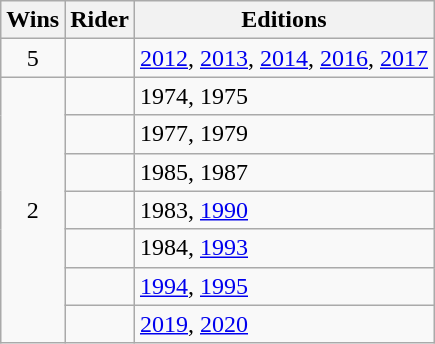<table class="wikitable">
<tr>
<th>Wins</th>
<th>Rider</th>
<th>Editions</th>
</tr>
<tr>
<td align=center>5</td>
<td></td>
<td><a href='#'>2012</a>, <a href='#'>2013</a>, <a href='#'>2014</a>, <a href='#'>2016</a>, <a href='#'>2017</a></td>
</tr>
<tr>
<td style="text-align:center;" rowspan="7">2</td>
<td></td>
<td>1974, 1975</td>
</tr>
<tr>
<td></td>
<td>1977, 1979</td>
</tr>
<tr>
<td></td>
<td>1985, 1987</td>
</tr>
<tr>
<td></td>
<td>1983, <a href='#'>1990</a></td>
</tr>
<tr>
<td></td>
<td>1984, <a href='#'>1993</a></td>
</tr>
<tr>
<td></td>
<td><a href='#'>1994</a>, <a href='#'>1995</a></td>
</tr>
<tr>
<td></td>
<td><a href='#'>2019</a>, <a href='#'>2020</a></td>
</tr>
</table>
